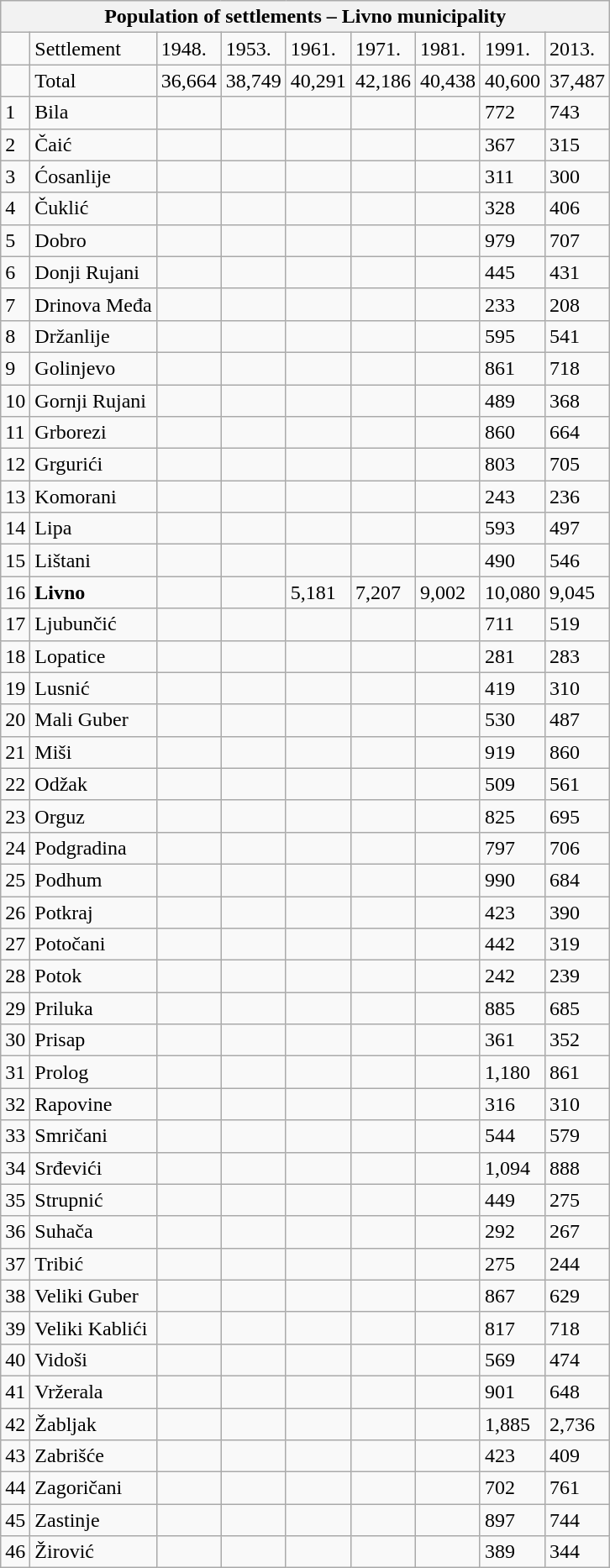<table class="wikitable">
<tr>
<th colspan="9">Population of settlements – Livno municipality</th>
</tr>
<tr>
<td></td>
<td>Settlement</td>
<td>1948.</td>
<td>1953.</td>
<td>1961.</td>
<td>1971.</td>
<td>1981.</td>
<td>1991.</td>
<td>2013.</td>
</tr>
<tr>
<td></td>
<td>Total</td>
<td>36,664</td>
<td>38,749</td>
<td>40,291</td>
<td>42,186</td>
<td>40,438</td>
<td>40,600</td>
<td>37,487</td>
</tr>
<tr>
<td>1</td>
<td>Bila</td>
<td></td>
<td></td>
<td></td>
<td></td>
<td></td>
<td>772</td>
<td>743</td>
</tr>
<tr>
<td>2</td>
<td>Čaić</td>
<td></td>
<td></td>
<td></td>
<td></td>
<td></td>
<td>367</td>
<td>315</td>
</tr>
<tr>
<td>3</td>
<td>Ćosanlije</td>
<td></td>
<td></td>
<td></td>
<td></td>
<td></td>
<td>311</td>
<td>300</td>
</tr>
<tr>
<td>4</td>
<td>Čuklić</td>
<td></td>
<td></td>
<td></td>
<td></td>
<td></td>
<td>328</td>
<td>406</td>
</tr>
<tr>
<td>5</td>
<td>Dobro</td>
<td></td>
<td></td>
<td></td>
<td></td>
<td></td>
<td>979</td>
<td>707</td>
</tr>
<tr>
<td>6</td>
<td>Donji Rujani</td>
<td></td>
<td></td>
<td></td>
<td></td>
<td></td>
<td>445</td>
<td>431</td>
</tr>
<tr>
<td>7</td>
<td>Drinova Međa</td>
<td></td>
<td></td>
<td></td>
<td></td>
<td></td>
<td>233</td>
<td>208</td>
</tr>
<tr>
<td>8</td>
<td>Držanlije</td>
<td></td>
<td></td>
<td></td>
<td></td>
<td></td>
<td>595</td>
<td>541</td>
</tr>
<tr>
<td>9</td>
<td>Golinjevo</td>
<td></td>
<td></td>
<td></td>
<td></td>
<td></td>
<td>861</td>
<td>718</td>
</tr>
<tr>
<td>10</td>
<td>Gornji Rujani</td>
<td></td>
<td></td>
<td></td>
<td></td>
<td></td>
<td>489</td>
<td>368</td>
</tr>
<tr>
<td>11</td>
<td>Grborezi</td>
<td></td>
<td></td>
<td></td>
<td></td>
<td></td>
<td>860</td>
<td>664</td>
</tr>
<tr>
<td>12</td>
<td>Grgurići</td>
<td></td>
<td></td>
<td></td>
<td></td>
<td></td>
<td>803</td>
<td>705</td>
</tr>
<tr>
<td>13</td>
<td>Komorani</td>
<td></td>
<td></td>
<td></td>
<td></td>
<td></td>
<td>243</td>
<td>236</td>
</tr>
<tr>
<td>14</td>
<td>Lipa</td>
<td></td>
<td></td>
<td></td>
<td></td>
<td></td>
<td>593</td>
<td>497</td>
</tr>
<tr>
<td>15</td>
<td>Lištani</td>
<td></td>
<td></td>
<td></td>
<td></td>
<td></td>
<td>490</td>
<td>546</td>
</tr>
<tr>
<td>16</td>
<td><strong>Livno</strong></td>
<td></td>
<td></td>
<td>5,181</td>
<td>7,207</td>
<td>9,002</td>
<td>10,080</td>
<td>9,045</td>
</tr>
<tr>
<td>17</td>
<td>Ljubunčić</td>
<td></td>
<td></td>
<td></td>
<td></td>
<td></td>
<td>711</td>
<td>519</td>
</tr>
<tr>
<td>18</td>
<td>Lopatice</td>
<td></td>
<td></td>
<td></td>
<td></td>
<td></td>
<td>281</td>
<td>283</td>
</tr>
<tr>
<td>19</td>
<td>Lusnić</td>
<td></td>
<td></td>
<td></td>
<td></td>
<td></td>
<td>419</td>
<td>310</td>
</tr>
<tr>
<td>20</td>
<td>Mali Guber</td>
<td></td>
<td></td>
<td></td>
<td></td>
<td></td>
<td>530</td>
<td>487</td>
</tr>
<tr>
<td>21</td>
<td>Miši</td>
<td></td>
<td></td>
<td></td>
<td></td>
<td></td>
<td>919</td>
<td>860</td>
</tr>
<tr>
<td>22</td>
<td>Odžak</td>
<td></td>
<td></td>
<td></td>
<td></td>
<td></td>
<td>509</td>
<td>561</td>
</tr>
<tr>
<td>23</td>
<td>Orguz</td>
<td></td>
<td></td>
<td></td>
<td></td>
<td></td>
<td>825</td>
<td>695</td>
</tr>
<tr>
<td>24</td>
<td>Podgradina</td>
<td></td>
<td></td>
<td></td>
<td></td>
<td></td>
<td>797</td>
<td>706</td>
</tr>
<tr>
<td>25</td>
<td>Podhum</td>
<td></td>
<td></td>
<td></td>
<td></td>
<td></td>
<td>990</td>
<td>684</td>
</tr>
<tr>
<td>26</td>
<td>Potkraj</td>
<td></td>
<td></td>
<td></td>
<td></td>
<td></td>
<td>423</td>
<td>390</td>
</tr>
<tr>
<td>27</td>
<td>Potočani</td>
<td></td>
<td></td>
<td></td>
<td></td>
<td></td>
<td>442</td>
<td>319</td>
</tr>
<tr>
<td>28</td>
<td>Potok</td>
<td></td>
<td></td>
<td></td>
<td></td>
<td></td>
<td>242</td>
<td>239</td>
</tr>
<tr>
<td>29</td>
<td>Priluka</td>
<td></td>
<td></td>
<td></td>
<td></td>
<td></td>
<td>885</td>
<td>685</td>
</tr>
<tr>
<td>30</td>
<td>Prisap</td>
<td></td>
<td></td>
<td></td>
<td></td>
<td></td>
<td>361</td>
<td>352</td>
</tr>
<tr>
<td>31</td>
<td>Prolog</td>
<td></td>
<td></td>
<td></td>
<td></td>
<td></td>
<td>1,180</td>
<td>861</td>
</tr>
<tr>
<td>32</td>
<td>Rapovine</td>
<td></td>
<td></td>
<td></td>
<td></td>
<td></td>
<td>316</td>
<td>310</td>
</tr>
<tr>
<td>33</td>
<td>Smričani</td>
<td></td>
<td></td>
<td></td>
<td></td>
<td></td>
<td>544</td>
<td>579</td>
</tr>
<tr>
<td>34</td>
<td>Srđevići</td>
<td></td>
<td></td>
<td></td>
<td></td>
<td></td>
<td>1,094</td>
<td>888</td>
</tr>
<tr>
<td>35</td>
<td>Strupnić</td>
<td></td>
<td></td>
<td></td>
<td></td>
<td></td>
<td>449</td>
<td>275</td>
</tr>
<tr>
<td>36</td>
<td>Suhača</td>
<td></td>
<td></td>
<td></td>
<td></td>
<td></td>
<td>292</td>
<td>267</td>
</tr>
<tr>
<td>37</td>
<td>Tribić</td>
<td></td>
<td></td>
<td></td>
<td></td>
<td></td>
<td>275</td>
<td>244</td>
</tr>
<tr>
<td>38</td>
<td>Veliki Guber</td>
<td></td>
<td></td>
<td></td>
<td></td>
<td></td>
<td>867</td>
<td>629</td>
</tr>
<tr>
<td>39</td>
<td>Veliki Kablići</td>
<td></td>
<td></td>
<td></td>
<td></td>
<td></td>
<td>817</td>
<td>718</td>
</tr>
<tr>
<td>40</td>
<td>Vidoši</td>
<td></td>
<td></td>
<td></td>
<td></td>
<td></td>
<td>569</td>
<td>474</td>
</tr>
<tr>
<td>41</td>
<td>Vržerala</td>
<td></td>
<td></td>
<td></td>
<td></td>
<td></td>
<td>901</td>
<td>648</td>
</tr>
<tr>
<td>42</td>
<td>Žabljak</td>
<td></td>
<td></td>
<td></td>
<td></td>
<td></td>
<td>1,885</td>
<td>2,736</td>
</tr>
<tr>
<td>43</td>
<td>Zabrišće</td>
<td></td>
<td></td>
<td></td>
<td></td>
<td></td>
<td>423</td>
<td>409</td>
</tr>
<tr>
<td>44</td>
<td>Zagoričani</td>
<td></td>
<td></td>
<td></td>
<td></td>
<td></td>
<td>702</td>
<td>761</td>
</tr>
<tr>
<td>45</td>
<td>Zastinje</td>
<td></td>
<td></td>
<td></td>
<td></td>
<td></td>
<td>897</td>
<td>744</td>
</tr>
<tr>
<td>46</td>
<td>Žirović</td>
<td></td>
<td></td>
<td></td>
<td></td>
<td></td>
<td>389</td>
<td>344</td>
</tr>
</table>
